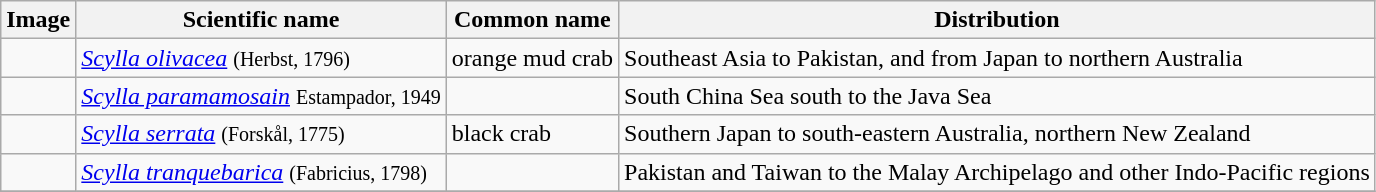<table class="wikitable">
<tr>
<th>Image</th>
<th>Scientific name</th>
<th>Common name</th>
<th>Distribution</th>
</tr>
<tr>
<td></td>
<td><em><a href='#'>Scylla olivacea</a></em> <small>(Herbst, 1796)</small></td>
<td>orange mud crab</td>
<td>Southeast Asia to Pakistan, and from Japan to northern Australia</td>
</tr>
<tr>
<td></td>
<td><em><a href='#'>Scylla paramamosain</a></em> <small>Estampador, 1949</small></td>
<td></td>
<td>South China Sea south  to the Java Sea</td>
</tr>
<tr>
<td></td>
<td><em><a href='#'>Scylla serrata</a></em> <small>(Forskål, 1775)</small></td>
<td>black crab</td>
<td>Southern Japan to south-eastern Australia, northern New Zealand</td>
</tr>
<tr>
<td></td>
<td><em><a href='#'>Scylla tranquebarica</a></em> <small>(Fabricius, 1798)</small></td>
<td></td>
<td>Pakistan and Taiwan to the Malay Archipelago and other Indo-Pacific regions</td>
</tr>
<tr>
</tr>
</table>
